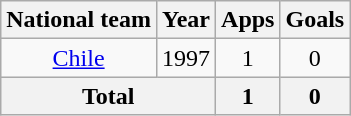<table class="wikitable" style="text-align:center">
<tr>
<th>National team</th>
<th>Year</th>
<th>Apps</th>
<th>Goals</th>
</tr>
<tr>
<td><a href='#'>Chile</a></td>
<td>1997</td>
<td>1</td>
<td>0</td>
</tr>
<tr>
<th colspan=2>Total</th>
<th>1</th>
<th>0</th>
</tr>
</table>
